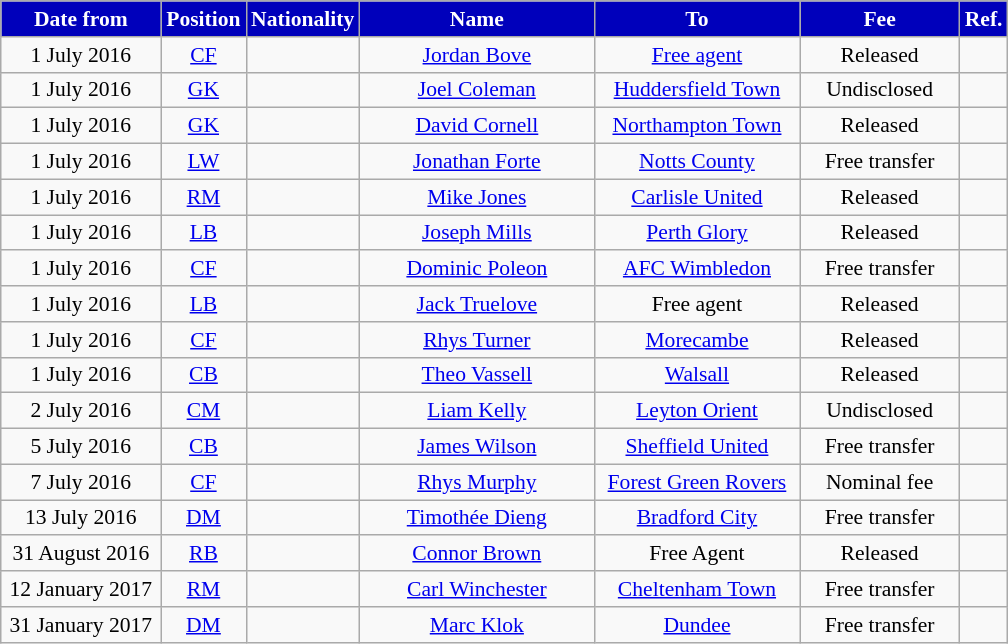<table class="wikitable"  style="text-align:center; font-size:90%; ">
<tr>
<th style="background:#0000BB; color:white; width:100px;">Date from</th>
<th style="background:#0000BB; color:white; width:50px;">Position</th>
<th style="background:#0000BB; color:white; width:50px;">Nationality</th>
<th style="background:#0000BB; color:white; width:150px;">Name</th>
<th style="background:#0000BB; color:white; width:130px;">To</th>
<th style="background:#0000BB; color:white; width:100px;">Fee</th>
<th style="background:#0000BB; color:white; width:25px;">Ref.</th>
</tr>
<tr>
<td>1 July 2016</td>
<td><a href='#'>CF</a></td>
<td></td>
<td><a href='#'>Jordan Bove</a></td>
<td><a href='#'>Free agent</a></td>
<td>Released</td>
<td></td>
</tr>
<tr>
<td>1 July 2016</td>
<td><a href='#'>GK</a></td>
<td></td>
<td><a href='#'>Joel Coleman</a></td>
<td><a href='#'>Huddersfield Town</a></td>
<td>Undisclosed</td>
<td></td>
</tr>
<tr>
<td>1 July 2016</td>
<td><a href='#'>GK</a></td>
<td></td>
<td><a href='#'>David Cornell</a></td>
<td><a href='#'>Northampton Town</a> </td>
<td>Released</td>
<td></td>
</tr>
<tr>
<td>1 July 2016</td>
<td><a href='#'>LW</a></td>
<td></td>
<td><a href='#'>Jonathan Forte</a></td>
<td><a href='#'>Notts County</a></td>
<td>Free transfer</td>
<td></td>
</tr>
<tr>
<td>1 July 2016</td>
<td><a href='#'>RM</a></td>
<td></td>
<td><a href='#'>Mike Jones</a></td>
<td><a href='#'>Carlisle United</a> </td>
<td>Released</td>
<td></td>
</tr>
<tr>
<td>1 July 2016</td>
<td><a href='#'>LB</a></td>
<td></td>
<td><a href='#'>Joseph Mills</a></td>
<td><a href='#'>Perth Glory</a> </td>
<td>Released</td>
<td></td>
</tr>
<tr>
<td>1 July 2016</td>
<td><a href='#'>CF</a></td>
<td></td>
<td><a href='#'>Dominic Poleon</a></td>
<td><a href='#'>AFC Wimbledon</a></td>
<td>Free transfer</td>
<td></td>
</tr>
<tr>
<td>1 July 2016</td>
<td><a href='#'>LB</a></td>
<td></td>
<td><a href='#'>Jack Truelove</a></td>
<td>Free agent</td>
<td>Released</td>
<td></td>
</tr>
<tr>
<td>1 July 2016</td>
<td><a href='#'>CF</a></td>
<td></td>
<td><a href='#'>Rhys Turner</a></td>
<td><a href='#'>Morecambe</a> </td>
<td>Released</td>
<td></td>
</tr>
<tr>
<td>1 July 2016</td>
<td><a href='#'>CB</a></td>
<td></td>
<td><a href='#'>Theo Vassell</a></td>
<td><a href='#'>Walsall</a> </td>
<td>Released</td>
<td></td>
</tr>
<tr>
<td>2 July 2016</td>
<td><a href='#'>CM</a></td>
<td></td>
<td><a href='#'>Liam Kelly</a></td>
<td><a href='#'>Leyton Orient</a></td>
<td>Undisclosed</td>
<td></td>
</tr>
<tr>
<td>5 July 2016</td>
<td><a href='#'>CB</a></td>
<td></td>
<td><a href='#'>James Wilson</a></td>
<td><a href='#'>Sheffield United</a></td>
<td>Free transfer</td>
<td></td>
</tr>
<tr>
<td>7 July 2016</td>
<td><a href='#'>CF</a></td>
<td></td>
<td><a href='#'>Rhys Murphy</a></td>
<td><a href='#'>Forest Green Rovers</a></td>
<td>Nominal fee</td>
<td></td>
</tr>
<tr>
<td>13 July 2016</td>
<td><a href='#'>DM</a></td>
<td></td>
<td><a href='#'>Timothée Dieng</a></td>
<td><a href='#'>Bradford City</a></td>
<td>Free transfer</td>
<td></td>
</tr>
<tr>
<td>31 August 2016</td>
<td><a href='#'>RB</a></td>
<td></td>
<td><a href='#'>Connor Brown</a></td>
<td>Free Agent</td>
<td>Released</td>
<td></td>
</tr>
<tr>
<td>12 January 2017</td>
<td><a href='#'>RM</a></td>
<td></td>
<td><a href='#'>Carl Winchester</a></td>
<td><a href='#'>Cheltenham Town</a></td>
<td>Free transfer</td>
<td></td>
</tr>
<tr>
<td>31 January 2017</td>
<td><a href='#'>DM</a></td>
<td></td>
<td><a href='#'>Marc Klok</a></td>
<td><a href='#'>Dundee</a></td>
<td>Free transfer</td>
<td></td>
</tr>
</table>
